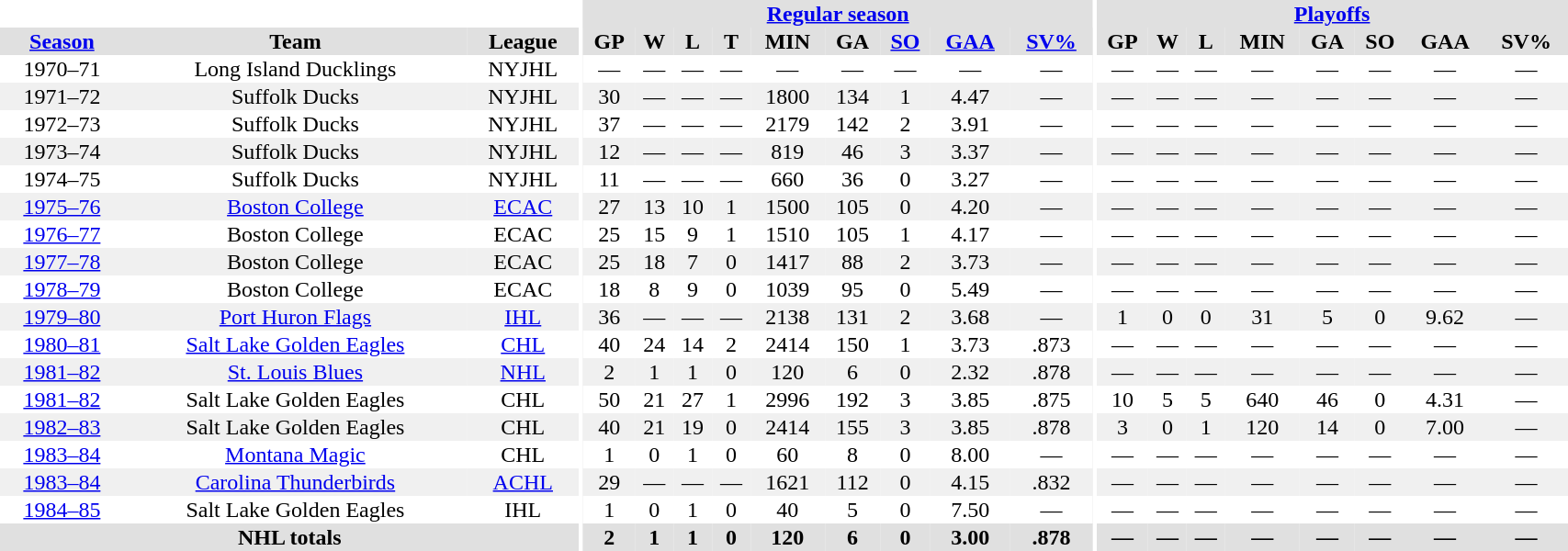<table border="0" cellpadding="1" cellspacing="0" style="width:90%; text-align:center;">
<tr bgcolor="#e0e0e0">
<th colspan="3" bgcolor="#ffffff"></th>
<th rowspan="99" bgcolor="#ffffff"></th>
<th colspan="9" bgcolor="#e0e0e0"><a href='#'>Regular season</a></th>
<th rowspan="99" bgcolor="#ffffff"></th>
<th colspan="8" bgcolor="#e0e0e0"><a href='#'>Playoffs</a></th>
</tr>
<tr bgcolor="#e0e0e0">
<th><a href='#'>Season</a></th>
<th>Team</th>
<th>League</th>
<th>GP</th>
<th>W</th>
<th>L</th>
<th>T</th>
<th>MIN</th>
<th>GA</th>
<th><a href='#'>SO</a></th>
<th><a href='#'>GAA</a></th>
<th><a href='#'>SV%</a></th>
<th>GP</th>
<th>W</th>
<th>L</th>
<th>MIN</th>
<th>GA</th>
<th>SO</th>
<th>GAA</th>
<th>SV%</th>
</tr>
<tr>
<td>1970–71</td>
<td>Long Island Ducklings</td>
<td>NYJHL</td>
<td>—</td>
<td>—</td>
<td>—</td>
<td>—</td>
<td>—</td>
<td>—</td>
<td>—</td>
<td>—</td>
<td>—</td>
<td>—</td>
<td>—</td>
<td>—</td>
<td>—</td>
<td>—</td>
<td>—</td>
<td>—</td>
<td>—</td>
</tr>
<tr bgcolor="#f0f0f0">
<td>1971–72</td>
<td>Suffolk Ducks</td>
<td>NYJHL</td>
<td>30</td>
<td>—</td>
<td>—</td>
<td>—</td>
<td>1800</td>
<td>134</td>
<td>1</td>
<td>4.47</td>
<td>—</td>
<td>—</td>
<td>—</td>
<td>—</td>
<td>—</td>
<td>—</td>
<td>—</td>
<td>—</td>
<td>—</td>
</tr>
<tr>
<td>1972–73</td>
<td>Suffolk Ducks</td>
<td>NYJHL</td>
<td>37</td>
<td>—</td>
<td>—</td>
<td>—</td>
<td>2179</td>
<td>142</td>
<td>2</td>
<td>3.91</td>
<td>—</td>
<td>—</td>
<td>—</td>
<td>—</td>
<td>—</td>
<td>—</td>
<td>—</td>
<td>—</td>
<td>—</td>
</tr>
<tr bgcolor="#f0f0f0">
<td>1973–74</td>
<td>Suffolk Ducks</td>
<td>NYJHL</td>
<td>12</td>
<td>—</td>
<td>—</td>
<td>—</td>
<td>819</td>
<td>46</td>
<td>3</td>
<td>3.37</td>
<td>—</td>
<td>—</td>
<td>—</td>
<td>—</td>
<td>—</td>
<td>—</td>
<td>—</td>
<td>—</td>
<td>—</td>
</tr>
<tr>
<td>1974–75</td>
<td>Suffolk Ducks</td>
<td>NYJHL</td>
<td>11</td>
<td>—</td>
<td>—</td>
<td>—</td>
<td>660</td>
<td>36</td>
<td>0</td>
<td>3.27</td>
<td>—</td>
<td>—</td>
<td>—</td>
<td>—</td>
<td>—</td>
<td>—</td>
<td>—</td>
<td>—</td>
<td>—</td>
</tr>
<tr bgcolor="#f0f0f0">
<td><a href='#'>1975–76</a></td>
<td><a href='#'>Boston College</a></td>
<td><a href='#'>ECAC</a></td>
<td>27</td>
<td>13</td>
<td>10</td>
<td>1</td>
<td>1500</td>
<td>105</td>
<td>0</td>
<td>4.20</td>
<td>—</td>
<td>—</td>
<td>—</td>
<td>—</td>
<td>—</td>
<td>—</td>
<td>—</td>
<td>—</td>
<td>—</td>
</tr>
<tr>
<td><a href='#'>1976–77</a></td>
<td>Boston College</td>
<td>ECAC</td>
<td>25</td>
<td>15</td>
<td>9</td>
<td>1</td>
<td>1510</td>
<td>105</td>
<td>1</td>
<td>4.17</td>
<td>—</td>
<td>—</td>
<td>—</td>
<td>—</td>
<td>—</td>
<td>—</td>
<td>—</td>
<td>—</td>
<td>—</td>
</tr>
<tr bgcolor="#f0f0f0">
<td><a href='#'>1977–78</a></td>
<td>Boston College</td>
<td>ECAC</td>
<td>25</td>
<td>18</td>
<td>7</td>
<td>0</td>
<td>1417</td>
<td>88</td>
<td>2</td>
<td>3.73</td>
<td>—</td>
<td>—</td>
<td>—</td>
<td>—</td>
<td>—</td>
<td>—</td>
<td>—</td>
<td>—</td>
<td>—</td>
</tr>
<tr>
<td><a href='#'>1978–79</a></td>
<td>Boston College</td>
<td>ECAC</td>
<td>18</td>
<td>8</td>
<td>9</td>
<td>0</td>
<td>1039</td>
<td>95</td>
<td>0</td>
<td>5.49</td>
<td>—</td>
<td>—</td>
<td>—</td>
<td>—</td>
<td>—</td>
<td>—</td>
<td>—</td>
<td>—</td>
<td>—</td>
</tr>
<tr bgcolor="#f0f0f0">
<td><a href='#'>1979–80</a></td>
<td><a href='#'>Port Huron Flags</a></td>
<td><a href='#'>IHL</a></td>
<td>36</td>
<td>—</td>
<td>—</td>
<td>—</td>
<td>2138</td>
<td>131</td>
<td>2</td>
<td>3.68</td>
<td>—</td>
<td>1</td>
<td>0</td>
<td>0</td>
<td>31</td>
<td>5</td>
<td>0</td>
<td>9.62</td>
<td>—</td>
</tr>
<tr>
<td><a href='#'>1980–81</a></td>
<td><a href='#'>Salt Lake Golden Eagles</a></td>
<td><a href='#'>CHL</a></td>
<td>40</td>
<td>24</td>
<td>14</td>
<td>2</td>
<td>2414</td>
<td>150</td>
<td>1</td>
<td>3.73</td>
<td>.873</td>
<td>—</td>
<td>—</td>
<td>—</td>
<td>—</td>
<td>—</td>
<td>—</td>
<td>—</td>
<td>—</td>
</tr>
<tr bgcolor="#f0f0f0">
<td><a href='#'>1981–82</a></td>
<td><a href='#'>St. Louis Blues</a></td>
<td><a href='#'>NHL</a></td>
<td>2</td>
<td>1</td>
<td>1</td>
<td>0</td>
<td>120</td>
<td>6</td>
<td>0</td>
<td>2.32</td>
<td>.878</td>
<td>—</td>
<td>—</td>
<td>—</td>
<td>—</td>
<td>—</td>
<td>—</td>
<td>—</td>
<td>—</td>
</tr>
<tr>
<td><a href='#'>1981–82</a></td>
<td>Salt Lake Golden Eagles</td>
<td>CHL</td>
<td>50</td>
<td>21</td>
<td>27</td>
<td>1</td>
<td>2996</td>
<td>192</td>
<td>3</td>
<td>3.85</td>
<td>.875</td>
<td>10</td>
<td>5</td>
<td>5</td>
<td>640</td>
<td>46</td>
<td>0</td>
<td>4.31</td>
<td>—</td>
</tr>
<tr bgcolor="#f0f0f0">
<td><a href='#'>1982–83</a></td>
<td>Salt Lake Golden Eagles</td>
<td>CHL</td>
<td>40</td>
<td>21</td>
<td>19</td>
<td>0</td>
<td>2414</td>
<td>155</td>
<td>3</td>
<td>3.85</td>
<td>.878</td>
<td>3</td>
<td>0</td>
<td>1</td>
<td>120</td>
<td>14</td>
<td>0</td>
<td>7.00</td>
<td>—</td>
</tr>
<tr>
<td><a href='#'>1983–84</a></td>
<td><a href='#'>Montana Magic</a></td>
<td>CHL</td>
<td>1</td>
<td>0</td>
<td>1</td>
<td>0</td>
<td>60</td>
<td>8</td>
<td>0</td>
<td>8.00</td>
<td>—</td>
<td>—</td>
<td>—</td>
<td>—</td>
<td>—</td>
<td>—</td>
<td>—</td>
<td>—</td>
<td>—</td>
</tr>
<tr bgcolor="#f0f0f0">
<td><a href='#'>1983–84</a></td>
<td><a href='#'>Carolina Thunderbirds</a></td>
<td><a href='#'>ACHL</a></td>
<td>29</td>
<td>—</td>
<td>—</td>
<td>—</td>
<td>1621</td>
<td>112</td>
<td>0</td>
<td>4.15</td>
<td>.832</td>
<td>—</td>
<td>—</td>
<td>—</td>
<td>—</td>
<td>—</td>
<td>—</td>
<td>—</td>
<td>—</td>
</tr>
<tr>
<td><a href='#'>1984–85</a></td>
<td>Salt Lake Golden Eagles</td>
<td>IHL</td>
<td>1</td>
<td>0</td>
<td>1</td>
<td>0</td>
<td>40</td>
<td>5</td>
<td>0</td>
<td>7.50</td>
<td>—</td>
<td>—</td>
<td>—</td>
<td>—</td>
<td>—</td>
<td>—</td>
<td>—</td>
<td>—</td>
<td>—</td>
</tr>
<tr bgcolor="#e0e0e0">
<th colspan=3>NHL totals</th>
<th>2</th>
<th>1</th>
<th>1</th>
<th>0</th>
<th>120</th>
<th>6</th>
<th>0</th>
<th>3.00</th>
<th>.878</th>
<th>—</th>
<th>—</th>
<th>—</th>
<th>—</th>
<th>—</th>
<th>—</th>
<th>—</th>
<th>—</th>
</tr>
</table>
